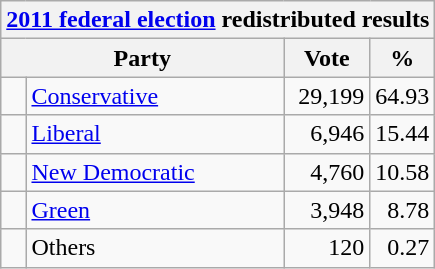<table class="wikitable">
<tr>
<th colspan="4"><a href='#'>2011 federal election</a> redistributed results</th>
</tr>
<tr>
<th bgcolor="#DDDDFF" width="130px" colspan="2">Party</th>
<th bgcolor="#DDDDFF" width="50px">Vote</th>
<th bgcolor="#DDDDFF" width="30px">%</th>
</tr>
<tr>
<td> </td>
<td><a href='#'>Conservative</a></td>
<td align=right>29,199</td>
<td align=right>64.93</td>
</tr>
<tr>
<td> </td>
<td><a href='#'>Liberal</a></td>
<td align=right>6,946</td>
<td align=right>15.44</td>
</tr>
<tr>
<td> </td>
<td><a href='#'>New Democratic</a></td>
<td align=right>4,760</td>
<td align=right>10.58</td>
</tr>
<tr>
<td> </td>
<td><a href='#'>Green</a></td>
<td align=right>3,948</td>
<td align=right>8.78</td>
</tr>
<tr>
<td> </td>
<td>Others</td>
<td align=right>120</td>
<td align=right>0.27</td>
</tr>
</table>
